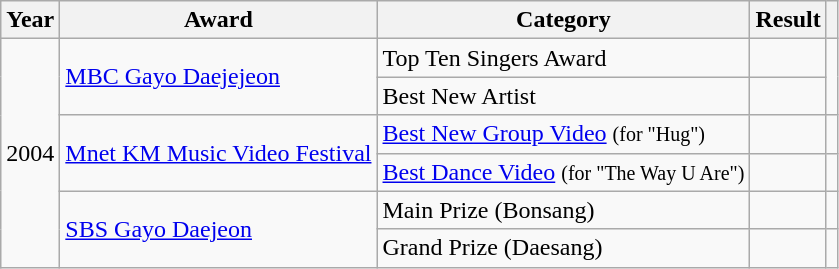<table class="wikitable plainrowheaders">
<tr>
<th>Year</th>
<th>Award</th>
<th>Category</th>
<th>Result</th>
<th></th>
</tr>
<tr>
<td rowspan="6">2004</td>
<td rowspan="2"><a href='#'>MBC Gayo Daejejeon</a></td>
<td>Top Ten Singers Award</td>
<td></td>
<td rowspan="2" align="center"></td>
</tr>
<tr>
<td>Best New Artist</td>
<td></td>
</tr>
<tr>
<td rowspan="2"><a href='#'>Mnet KM Music Video Festival</a></td>
<td><a href='#'>Best New Group Video</a> <small>(for "Hug")</small></td>
<td></td>
<td></td>
</tr>
<tr>
<td><a href='#'>Best Dance Video</a> <small>(for "The Way U Are")</small></td>
<td></td>
<td></td>
</tr>
<tr>
<td rowspan="2"><a href='#'>SBS Gayo Daejeon</a></td>
<td>Main Prize (Bonsang)</td>
<td></td>
<td></td>
</tr>
<tr>
<td>Grand Prize (Daesang)</td>
<td></td>
<td></td>
</tr>
</table>
